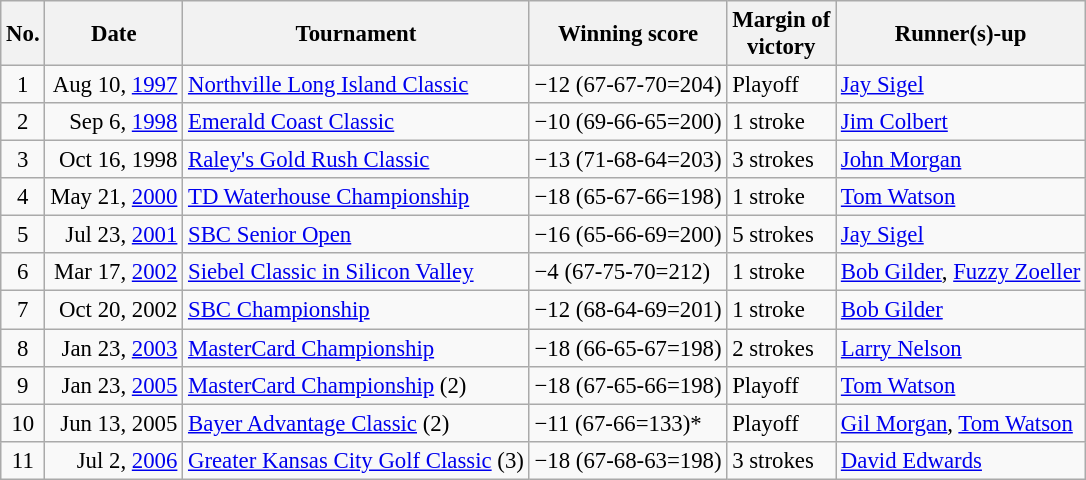<table class="wikitable" style="font-size:95%;">
<tr>
<th>No.</th>
<th>Date</th>
<th>Tournament</th>
<th>Winning score</th>
<th>Margin of<br>victory</th>
<th>Runner(s)-up</th>
</tr>
<tr>
<td align=center>1</td>
<td align=right>Aug 10, <a href='#'>1997</a></td>
<td><a href='#'>Northville Long Island Classic</a></td>
<td>−12 (67-67-70=204)</td>
<td>Playoff</td>
<td> <a href='#'>Jay Sigel</a></td>
</tr>
<tr>
<td align=center>2</td>
<td align=right>Sep 6, <a href='#'>1998</a></td>
<td><a href='#'>Emerald Coast Classic</a></td>
<td>−10 (69-66-65=200)</td>
<td>1 stroke</td>
<td> <a href='#'>Jim Colbert</a></td>
</tr>
<tr>
<td align=center>3</td>
<td align=right>Oct 16, 1998</td>
<td><a href='#'>Raley's Gold Rush Classic</a></td>
<td>−13 (71-68-64=203)</td>
<td>3 strokes</td>
<td> <a href='#'>John Morgan</a></td>
</tr>
<tr>
<td align=center>4</td>
<td align=right>May 21, <a href='#'>2000</a></td>
<td><a href='#'>TD Waterhouse Championship</a></td>
<td>−18 (65-67-66=198)</td>
<td>1 stroke</td>
<td> <a href='#'>Tom Watson</a></td>
</tr>
<tr>
<td align=center>5</td>
<td align=right>Jul 23, <a href='#'>2001</a></td>
<td><a href='#'>SBC Senior Open</a></td>
<td>−16 (65-66-69=200)</td>
<td>5 strokes</td>
<td> <a href='#'>Jay Sigel</a></td>
</tr>
<tr>
<td align=center>6</td>
<td align=right>Mar 17, <a href='#'>2002</a></td>
<td><a href='#'>Siebel Classic in Silicon Valley</a></td>
<td>−4 (67-75-70=212)</td>
<td>1 stroke</td>
<td> <a href='#'>Bob Gilder</a>,  <a href='#'>Fuzzy Zoeller</a></td>
</tr>
<tr>
<td align=center>7</td>
<td align=right>Oct 20, 2002</td>
<td><a href='#'>SBC Championship</a></td>
<td>−12 (68-64-69=201)</td>
<td>1 stroke</td>
<td> <a href='#'>Bob Gilder</a></td>
</tr>
<tr>
<td align=center>8</td>
<td align=right>Jan 23, <a href='#'>2003</a></td>
<td><a href='#'>MasterCard Championship</a></td>
<td>−18 (66-65-67=198)</td>
<td>2 strokes</td>
<td> <a href='#'>Larry Nelson</a></td>
</tr>
<tr>
<td align=center>9</td>
<td align=right>Jan 23, <a href='#'>2005</a></td>
<td><a href='#'>MasterCard Championship</a> (2)</td>
<td>−18 (67-65-66=198)</td>
<td>Playoff</td>
<td> <a href='#'>Tom Watson</a></td>
</tr>
<tr>
<td align=center>10</td>
<td align=right>Jun 13, 2005</td>
<td><a href='#'>Bayer Advantage Classic</a> (2)</td>
<td>−11 (67-66=133)*</td>
<td>Playoff</td>
<td> <a href='#'>Gil Morgan</a>,  <a href='#'>Tom Watson</a></td>
</tr>
<tr>
<td align=center>11</td>
<td align=right>Jul 2, <a href='#'>2006</a></td>
<td><a href='#'>Greater Kansas City Golf Classic</a> (3)</td>
<td>−18 (67-68-63=198)</td>
<td>3 strokes</td>
<td> <a href='#'>David Edwards</a></td>
</tr>
</table>
